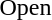<table>
<tr>
<td rowspan=2>Open</td>
<td rowspan=2></td>
<td rowspan=2></td>
<td></td>
</tr>
<tr>
<td></td>
</tr>
</table>
